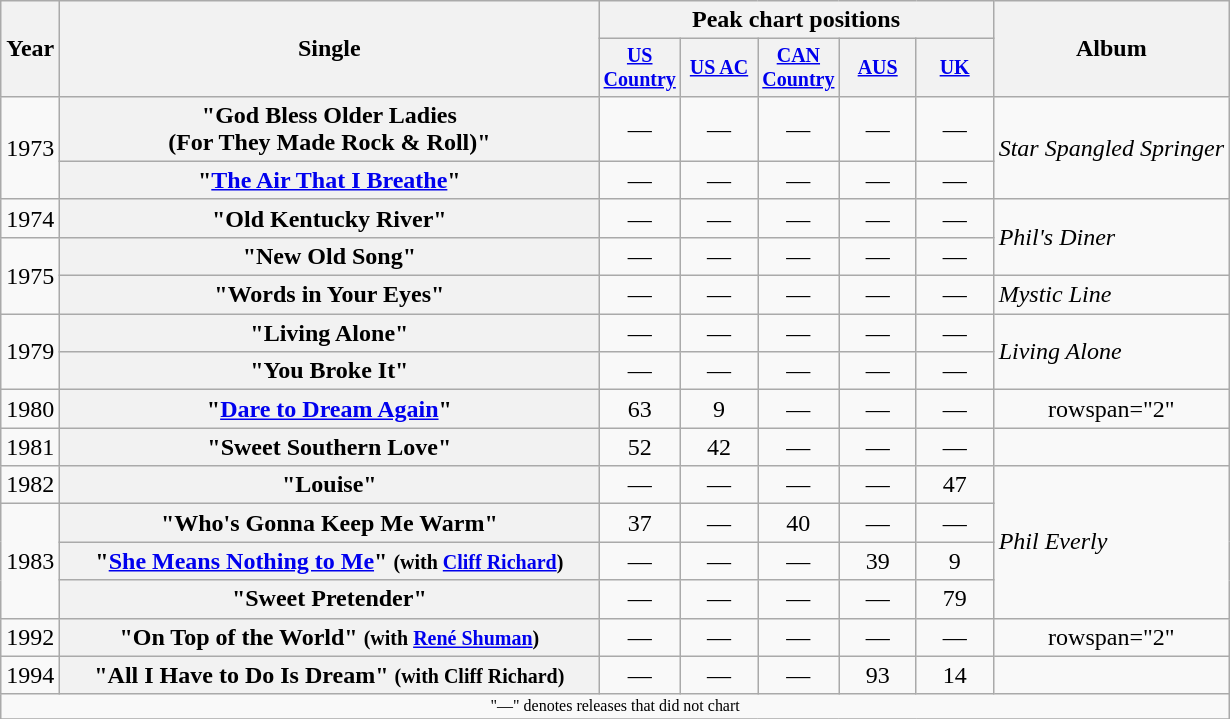<table class="wikitable plainrowheaders" style="text-align:center;">
<tr>
<th rowspan="2">Year</th>
<th rowspan="2" style="width:22em;">Single</th>
<th colspan="5">Peak chart positions</th>
<th rowspan="2">Album</th>
</tr>
<tr style="font-size:smaller;">
<th width="45"><a href='#'>US Country</a></th>
<th width="45"><a href='#'>US AC</a></th>
<th width="45"><a href='#'>CAN Country</a></th>
<th width="45"><a href='#'>AUS</a></th>
<th width="45"><a href='#'>UK</a></th>
</tr>
<tr>
<td rowspan="2">1973</td>
<th scope="row">"God Bless Older Ladies<br>(For They Made Rock & Roll)"</th>
<td>—</td>
<td>—</td>
<td>—</td>
<td>—</td>
<td>—</td>
<td align="left" rowspan="2"><em>Star Spangled Springer</em></td>
</tr>
<tr>
<th scope="row">"<a href='#'>The Air That I Breathe</a>"</th>
<td>—</td>
<td>—</td>
<td>—</td>
<td>—</td>
<td>—</td>
</tr>
<tr>
<td>1974</td>
<th scope="row">"Old Kentucky River"</th>
<td>—</td>
<td>—</td>
<td>—</td>
<td>—</td>
<td>—</td>
<td align="left" rowspan="2"><em>Phil's Diner</em></td>
</tr>
<tr>
<td rowspan="2">1975</td>
<th scope="row">"New Old Song"</th>
<td>—</td>
<td>—</td>
<td>—</td>
<td>—</td>
<td>—</td>
</tr>
<tr>
<th scope="row">"Words in Your Eyes"</th>
<td>—</td>
<td>—</td>
<td>—</td>
<td>—</td>
<td>—</td>
<td align="left"><em>Mystic Line</em></td>
</tr>
<tr>
<td rowspan="2">1979</td>
<th scope="row">"Living Alone"</th>
<td>—</td>
<td>—</td>
<td>—</td>
<td>—</td>
<td>—</td>
<td align="left" rowspan="2"><em>Living Alone</em></td>
</tr>
<tr>
<th scope="row">"You Broke It"</th>
<td>—</td>
<td>—</td>
<td>—</td>
<td>—</td>
<td>—</td>
</tr>
<tr>
<td>1980</td>
<th scope="row">"<a href='#'>Dare to Dream Again</a>"</th>
<td>63</td>
<td>9</td>
<td>—</td>
<td>—</td>
<td>—</td>
<td>rowspan="2" </td>
</tr>
<tr>
<td>1981</td>
<th scope="row">"Sweet Southern Love"</th>
<td>52</td>
<td>42</td>
<td>—</td>
<td>—</td>
<td>—</td>
</tr>
<tr>
<td rowspan="1">1982</td>
<th scope="row">"Louise"</th>
<td>—</td>
<td>—</td>
<td>—</td>
<td>—</td>
<td>47</td>
<td align="left" rowspan="4"><em>Phil Everly</em></td>
</tr>
<tr>
<td rowspan="3">1983</td>
<th scope="row">"Who's Gonna Keep Me Warm"</th>
<td>37</td>
<td>—</td>
<td>40</td>
<td>—</td>
<td>—</td>
</tr>
<tr>
<th scope="row">"<a href='#'>She Means Nothing to Me</a>" <small>(with <a href='#'>Cliff Richard</a>)</small></th>
<td>—</td>
<td>—</td>
<td>—</td>
<td>39</td>
<td>9</td>
</tr>
<tr>
<th scope="row">"Sweet Pretender"</th>
<td>—</td>
<td>—</td>
<td>—</td>
<td>—</td>
<td>79</td>
</tr>
<tr>
<td>1992</td>
<th scope="row">"On Top of the World" <small>(with <a href='#'>René Shuman</a>)</small></th>
<td>—</td>
<td>—</td>
<td>—</td>
<td>—</td>
<td>—</td>
<td>rowspan="2" </td>
</tr>
<tr>
<td>1994</td>
<th scope="row">"All I Have to Do Is Dream" <small>(with Cliff Richard)</small></th>
<td>—</td>
<td>—</td>
<td>—</td>
<td>93</td>
<td>14</td>
</tr>
<tr>
<td colspan="8" style="font-size: 8pt">"—" denotes releases that did not chart</td>
</tr>
<tr>
</tr>
</table>
